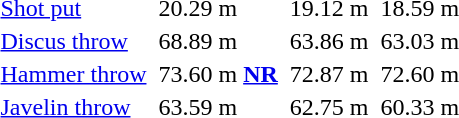<table>
<tr>
</tr>
<tr>
<td><a href='#'>Shot put</a></td>
<td></td>
<td>20.29 m</td>
<td></td>
<td>19.12 m</td>
<td></td>
<td>18.59 m</td>
</tr>
<tr>
<td><a href='#'>Discus throw</a></td>
<td></td>
<td>68.89 m</td>
<td></td>
<td>63.86 m</td>
<td></td>
<td>63.03 m</td>
</tr>
<tr>
<td><a href='#'>Hammer throw</a></td>
<td></td>
<td>73.60 m <strong><a href='#'>NR</a></strong></td>
<td></td>
<td>72.87 m</td>
<td></td>
<td>72.60 m</td>
</tr>
<tr>
<td><a href='#'>Javelin throw</a></td>
<td></td>
<td>63.59 m</td>
<td></td>
<td>62.75 m</td>
<td></td>
<td>60.33 m</td>
</tr>
<tr>
<th colspan=7></th>
</tr>
</table>
